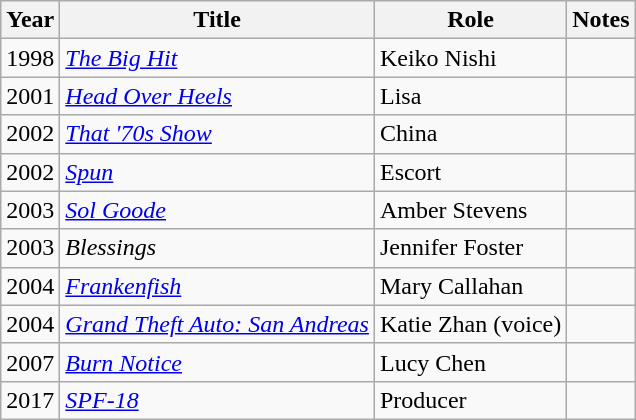<table class="wikitable">
<tr>
<th>Year</th>
<th>Title</th>
<th>Role</th>
<th>Notes</th>
</tr>
<tr>
<td>1998</td>
<td><em><a href='#'>The Big Hit</a></em></td>
<td>Keiko Nishi</td>
<td></td>
</tr>
<tr>
<td>2001</td>
<td><em><a href='#'>Head Over Heels</a></em></td>
<td>Lisa</td>
<td></td>
</tr>
<tr>
<td>2002</td>
<td><em><a href='#'>That '70s Show</a></em></td>
<td>China</td>
<td></td>
</tr>
<tr>
<td>2002</td>
<td><em><a href='#'>Spun</a></em></td>
<td>Escort</td>
<td></td>
</tr>
<tr>
<td>2003</td>
<td><em><a href='#'>Sol Goode</a></em></td>
<td>Amber Stevens</td>
<td></td>
</tr>
<tr>
<td>2003</td>
<td><em>Blessings</em></td>
<td>Jennifer Foster</td>
<td></td>
</tr>
<tr>
<td>2004</td>
<td><em><a href='#'>Frankenfish</a></em></td>
<td>Mary Callahan</td>
<td></td>
</tr>
<tr>
<td>2004</td>
<td><em><a href='#'>Grand Theft Auto: San Andreas</a></em></td>
<td>Katie Zhan (voice)</td>
<td></td>
</tr>
<tr>
<td>2007</td>
<td><em><a href='#'>Burn Notice</a></em></td>
<td>Lucy Chen</td>
<td></td>
</tr>
<tr>
<td>2017</td>
<td><em><a href='#'>SPF-18</a></em></td>
<td>Producer</td>
<td></td>
</tr>
</table>
